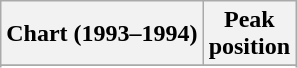<table class="wikitable sortable">
<tr>
<th align="left">Chart (1993–1994)</th>
<th align="center">Peak<br>position</th>
</tr>
<tr>
</tr>
<tr>
</tr>
</table>
